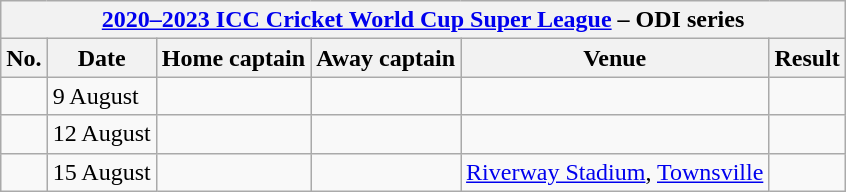<table class="wikitable">
<tr>
<th colspan="9"><a href='#'>2020–2023 ICC Cricket World Cup Super League</a> – ODI series</th>
</tr>
<tr>
<th>No.</th>
<th>Date</th>
<th>Home captain</th>
<th>Away captain</th>
<th>Venue</th>
<th>Result</th>
</tr>
<tr>
<td></td>
<td>9 August</td>
<td></td>
<td></td>
<td></td>
<td></td>
</tr>
<tr>
<td></td>
<td>12 August</td>
<td></td>
<td></td>
<td></td>
<td></td>
</tr>
<tr>
<td></td>
<td>15 August</td>
<td></td>
<td></td>
<td><a href='#'>Riverway Stadium</a>, <a href='#'>Townsville</a></td>
<td></td>
</tr>
</table>
